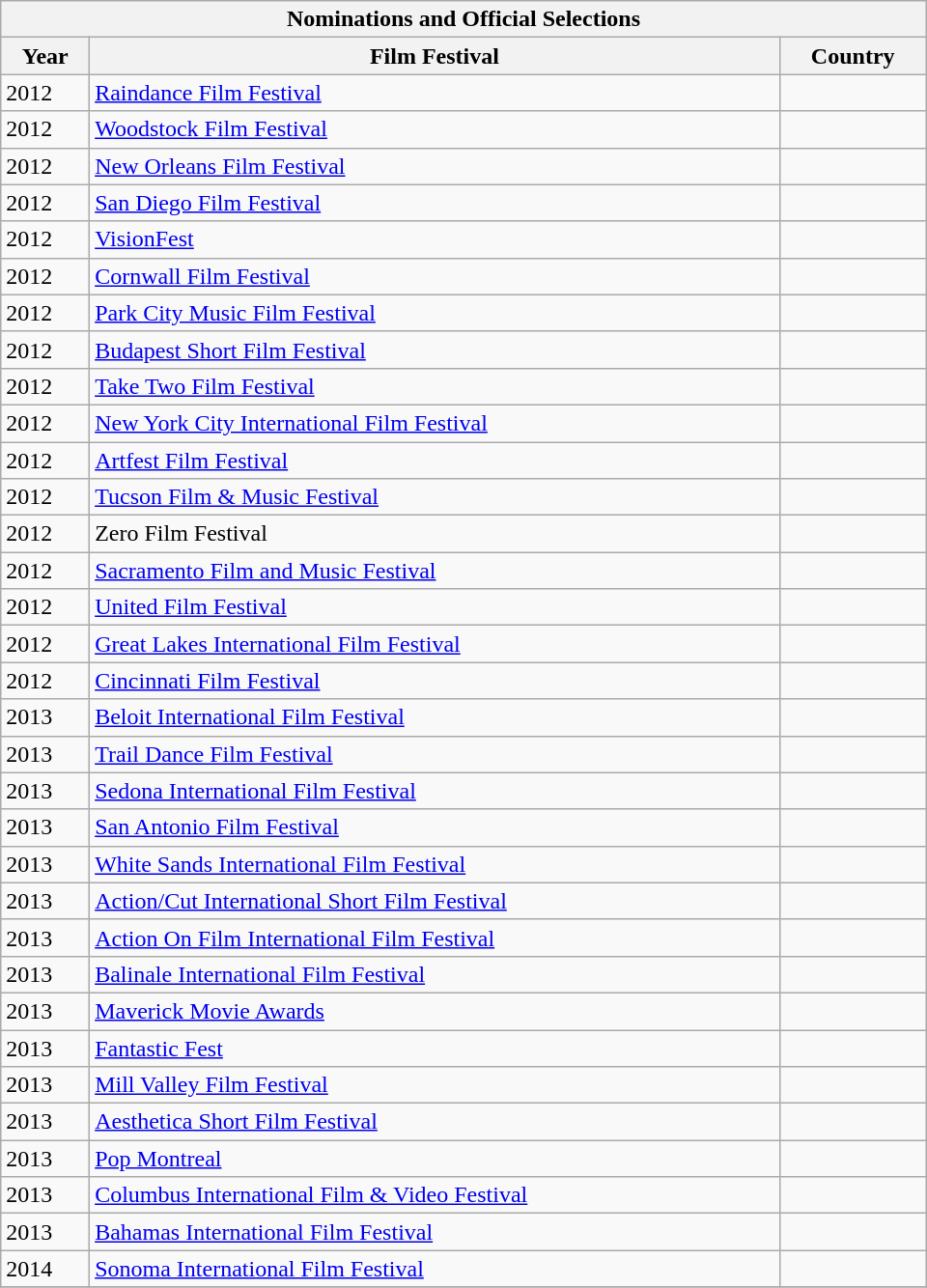<table class="wikitable collapsible collapsed" style="min-width:40em">
<tr>
<th colspan=3>Nominations and Official Selections</th>
</tr>
<tr>
<th>Year</th>
<th>Film Festival</th>
<th>Country</th>
</tr>
<tr>
<td>2012</td>
<td><a href='#'>Raindance Film Festival</a></td>
<td></td>
</tr>
<tr>
<td>2012</td>
<td><a href='#'>Woodstock Film Festival</a></td>
<td></td>
</tr>
<tr>
<td>2012</td>
<td><a href='#'>New Orleans Film Festival</a></td>
<td></td>
</tr>
<tr>
<td>2012</td>
<td><a href='#'>San Diego Film Festival</a></td>
<td></td>
</tr>
<tr>
<td>2012</td>
<td><a href='#'>VisionFest</a></td>
<td></td>
</tr>
<tr>
<td>2012</td>
<td><a href='#'>Cornwall Film Festival</a></td>
<td></td>
</tr>
<tr>
<td>2012</td>
<td><a href='#'>Park City Music Film Festival</a></td>
<td></td>
</tr>
<tr>
<td>2012</td>
<td><a href='#'>Budapest Short Film Festival</a></td>
<td></td>
</tr>
<tr>
<td>2012</td>
<td><a href='#'>Take Two Film Festival</a></td>
<td></td>
</tr>
<tr>
<td>2012</td>
<td><a href='#'>New York City International Film Festival</a></td>
<td></td>
</tr>
<tr>
<td>2012</td>
<td><a href='#'>Artfest Film Festival</a></td>
<td></td>
</tr>
<tr>
<td>2012</td>
<td><a href='#'>Tucson Film & Music Festival</a></td>
<td></td>
</tr>
<tr>
<td>2012</td>
<td>Zero Film Festival</td>
<td></td>
</tr>
<tr>
<td>2012</td>
<td><a href='#'>Sacramento Film and Music Festival</a></td>
<td></td>
</tr>
<tr>
<td>2012</td>
<td><a href='#'>United Film Festival</a></td>
<td></td>
</tr>
<tr>
<td>2012</td>
<td><a href='#'>Great Lakes International Film Festival</a></td>
<td></td>
</tr>
<tr>
<td>2012</td>
<td><a href='#'>Cincinnati Film Festival</a></td>
<td></td>
</tr>
<tr>
<td>2013</td>
<td><a href='#'>Beloit International Film Festival</a></td>
<td></td>
</tr>
<tr>
<td>2013</td>
<td><a href='#'>Trail Dance Film Festival</a></td>
<td></td>
</tr>
<tr>
<td>2013</td>
<td><a href='#'>Sedona International Film Festival</a></td>
<td></td>
</tr>
<tr>
<td>2013</td>
<td><a href='#'>San Antonio Film Festival</a></td>
<td></td>
</tr>
<tr>
<td>2013</td>
<td><a href='#'>White Sands International Film Festival</a></td>
<td></td>
</tr>
<tr>
<td>2013</td>
<td><a href='#'>Action/Cut International Short Film Festival</a></td>
<td></td>
</tr>
<tr>
<td>2013</td>
<td><a href='#'>Action On Film International Film Festival</a></td>
<td></td>
</tr>
<tr>
<td>2013</td>
<td><a href='#'>Balinale International Film Festival</a></td>
<td></td>
</tr>
<tr>
<td>2013</td>
<td><a href='#'>Maverick Movie Awards</a></td>
<td></td>
</tr>
<tr>
<td>2013</td>
<td><a href='#'>Fantastic Fest</a></td>
<td></td>
</tr>
<tr>
<td>2013</td>
<td><a href='#'>Mill Valley Film Festival</a></td>
<td></td>
</tr>
<tr>
<td>2013</td>
<td><a href='#'>Aesthetica Short Film Festival</a></td>
<td></td>
</tr>
<tr>
<td>2013</td>
<td><a href='#'>Pop Montreal</a></td>
<td></td>
</tr>
<tr>
<td>2013</td>
<td><a href='#'>Columbus International Film & Video Festival</a></td>
<td></td>
</tr>
<tr>
<td>2013</td>
<td><a href='#'>Bahamas International Film Festival</a></td>
<td></td>
</tr>
<tr>
<td>2014</td>
<td><a href='#'>Sonoma International Film Festival</a></td>
<td></td>
</tr>
<tr>
</tr>
</table>
